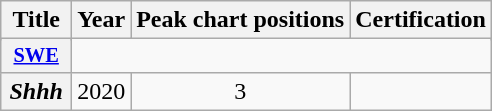<table class="wikitable plainrowheaders" style="text-align:center;">
<tr>
<th scope="col" rowspan="2">Title</th>
<th scope="col" rowspan="2">Year</th>
<th scope="col" colspan="1">Peak chart positions</th>
<th scope="col" rowspan="2">Certification</th>
</tr>
<tr>
</tr>
<tr>
<th scope="col" style="width:3em;font-size:85%;"><a href='#'>SWE</a> <br></th>
</tr>
<tr>
<th scope="row"><em>Shhh</em></th>
<td>2020</td>
<td>3</td>
<td></td>
</tr>
</table>
